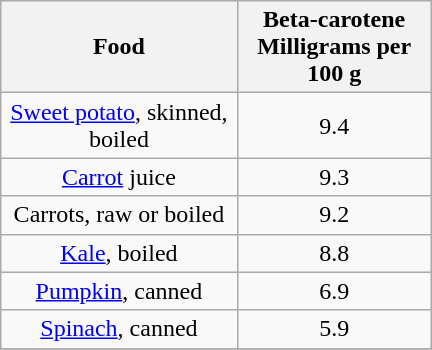<table class="wikitable" style="float:right; clear:right; width:18em; text-align:center;">
<tr>
<th>Food</th>
<th>Beta-carotene<br>Milligrams
per 100 g</th>
</tr>
<tr>
<td><a href='#'>Sweet potato</a>, skinned, boiled</td>
<td>9.4</td>
</tr>
<tr>
<td><a href='#'>Carrot</a> juice</td>
<td>9.3</td>
</tr>
<tr>
<td>Carrots, raw or boiled</td>
<td>9.2</td>
</tr>
<tr>
<td><a href='#'>Kale</a>, boiled</td>
<td>8.8</td>
</tr>
<tr>
<td><a href='#'>Pumpkin</a>, canned</td>
<td>6.9</td>
</tr>
<tr>
<td><a href='#'>Spinach</a>, canned</td>
<td>5.9</td>
</tr>
<tr>
</tr>
</table>
